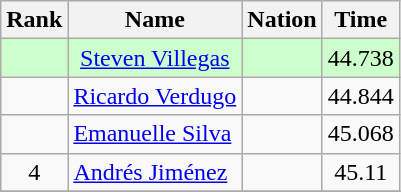<table class="wikitable sortable" style="text-align:center">
<tr>
<th>Rank</th>
<th>Name</th>
<th>Nation</th>
<th>Time</th>
</tr>
<tr bgcolor=ccffcc>
<td></td>
<td><a href='#'>Steven Villegas</a></td>
<td align=left></td>
<td>44.738</td>
</tr>
<tr>
<td></td>
<td align=left><a href='#'>Ricardo Verdugo</a></td>
<td align=left></td>
<td>44.844</td>
</tr>
<tr>
<td></td>
<td align=left><a href='#'>Emanuelle Silva</a></td>
<td align=left></td>
<td>45.068</td>
</tr>
<tr>
<td>4</td>
<td align=left><a href='#'>Andrés Jiménez</a></td>
<td align=left></td>
<td>45.11</td>
</tr>
<tr>
</tr>
</table>
